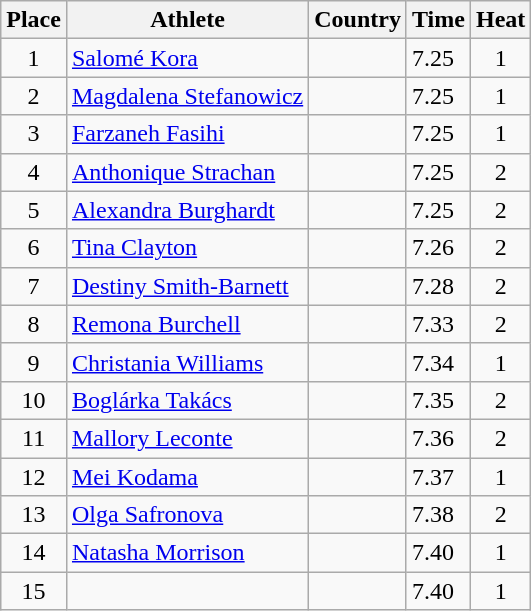<table class="wikitable">
<tr>
<th>Place</th>
<th>Athlete</th>
<th>Country</th>
<th>Time</th>
<th>Heat</th>
</tr>
<tr>
<td align=center>1</td>
<td><a href='#'>Salomé Kora</a></td>
<td></td>
<td>7.25</td>
<td align=center>1</td>
</tr>
<tr>
<td align=center>2</td>
<td><a href='#'>Magdalena Stefanowicz</a></td>
<td></td>
<td>7.25</td>
<td align=center>1</td>
</tr>
<tr>
<td align=center>3</td>
<td><a href='#'>Farzaneh Fasihi</a></td>
<td></td>
<td>7.25</td>
<td align=center>1</td>
</tr>
<tr>
<td align=center>4</td>
<td><a href='#'>Anthonique Strachan</a></td>
<td></td>
<td>7.25</td>
<td align=center>2</td>
</tr>
<tr>
<td align=center>5</td>
<td><a href='#'>Alexandra Burghardt</a></td>
<td></td>
<td>7.25</td>
<td align=center>2</td>
</tr>
<tr>
<td align=center>6</td>
<td><a href='#'>Tina Clayton</a></td>
<td></td>
<td>7.26</td>
<td align=center>2</td>
</tr>
<tr>
<td align=center>7</td>
<td><a href='#'>Destiny Smith-Barnett</a></td>
<td></td>
<td>7.28</td>
<td align=center>2</td>
</tr>
<tr>
<td align=center>8</td>
<td><a href='#'>Remona Burchell</a></td>
<td></td>
<td>7.33</td>
<td align=center>2</td>
</tr>
<tr>
<td align=center>9</td>
<td><a href='#'>Christania Williams</a></td>
<td></td>
<td>7.34</td>
<td align=center>1</td>
</tr>
<tr>
<td align=center>10</td>
<td><a href='#'>Boglárka Takács</a></td>
<td></td>
<td>7.35</td>
<td align=center>2</td>
</tr>
<tr>
<td align=center>11</td>
<td><a href='#'>Mallory Leconte</a></td>
<td></td>
<td>7.36</td>
<td align=center>2</td>
</tr>
<tr>
<td align=center>12</td>
<td><a href='#'>Mei Kodama</a></td>
<td></td>
<td>7.37</td>
<td align=center>1</td>
</tr>
<tr>
<td align=center>13</td>
<td><a href='#'>Olga Safronova</a></td>
<td></td>
<td>7.38</td>
<td align=center>2</td>
</tr>
<tr>
<td align=center>14</td>
<td><a href='#'>Natasha Morrison</a></td>
<td></td>
<td>7.40</td>
<td align=center>1</td>
</tr>
<tr>
<td align=center>15</td>
<td></td>
<td></td>
<td>7.40</td>
<td align=center>1</td>
</tr>
</table>
